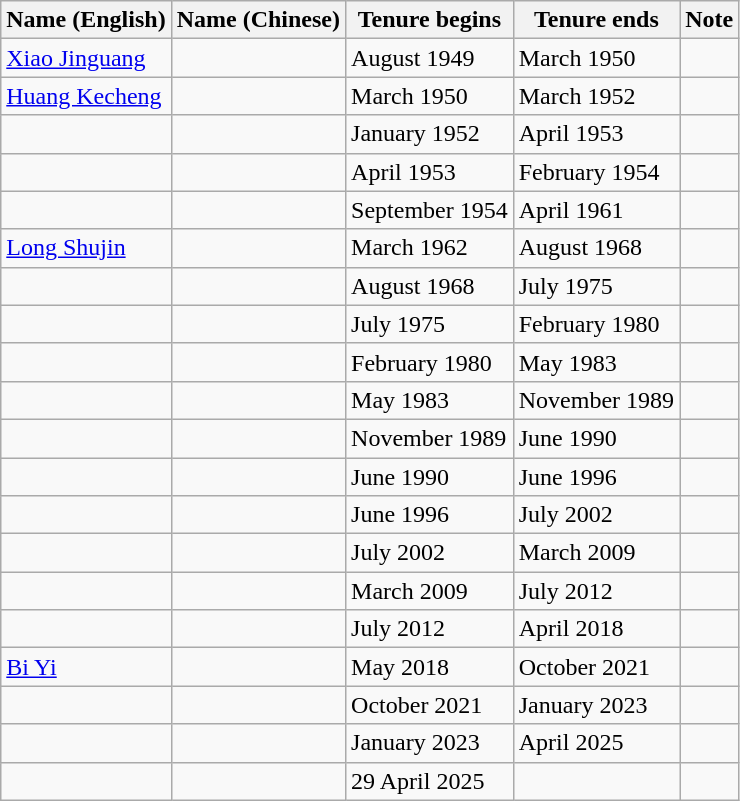<table class="wikitable">
<tr>
<th>Name (English)</th>
<th>Name (Chinese)</th>
<th>Tenure begins</th>
<th>Tenure ends</th>
<th>Note</th>
</tr>
<tr>
<td><a href='#'>Xiao Jinguang</a></td>
<td></td>
<td>August 1949</td>
<td>March 1950</td>
<td></td>
</tr>
<tr>
<td><a href='#'>Huang Kecheng</a></td>
<td></td>
<td>March 1950</td>
<td>March 1952</td>
<td></td>
</tr>
<tr>
<td></td>
<td></td>
<td>January 1952</td>
<td>April 1953</td>
<td></td>
</tr>
<tr>
<td></td>
<td></td>
<td>April 1953</td>
<td>February 1954</td>
<td></td>
</tr>
<tr>
<td></td>
<td></td>
<td>September 1954</td>
<td>April 1961</td>
<td></td>
</tr>
<tr>
<td><a href='#'>Long Shujin</a></td>
<td></td>
<td>March 1962</td>
<td>August 1968</td>
<td></td>
</tr>
<tr>
<td></td>
<td></td>
<td>August 1968</td>
<td>July 1975</td>
<td></td>
</tr>
<tr>
<td></td>
<td></td>
<td>July 1975</td>
<td>February 1980</td>
<td></td>
</tr>
<tr>
<td></td>
<td></td>
<td>February 1980</td>
<td>May 1983</td>
<td></td>
</tr>
<tr>
<td></td>
<td></td>
<td>May 1983</td>
<td>November 1989</td>
<td></td>
</tr>
<tr>
<td></td>
<td></td>
<td>November 1989</td>
<td>June 1990</td>
<td></td>
</tr>
<tr>
<td></td>
<td></td>
<td>June 1990</td>
<td>June 1996</td>
<td></td>
</tr>
<tr>
<td></td>
<td></td>
<td>June 1996</td>
<td>July 2002</td>
<td></td>
</tr>
<tr>
<td></td>
<td></td>
<td>July 2002</td>
<td>March 2009</td>
<td></td>
</tr>
<tr>
<td></td>
<td></td>
<td>March 2009</td>
<td>July 2012</td>
<td></td>
</tr>
<tr>
<td></td>
<td></td>
<td>July 2012</td>
<td>April 2018</td>
<td></td>
</tr>
<tr>
<td><a href='#'>Bi Yi</a></td>
<td></td>
<td>May 2018</td>
<td>October 2021</td>
<td></td>
</tr>
<tr>
<td></td>
<td></td>
<td>October 2021</td>
<td>January 2023</td>
<td></td>
</tr>
<tr>
<td></td>
<td></td>
<td>January 2023</td>
<td>April 2025</td>
<td></td>
</tr>
<tr>
<td></td>
<td></td>
<td>29 April 2025</td>
<td></td>
<td></td>
</tr>
</table>
